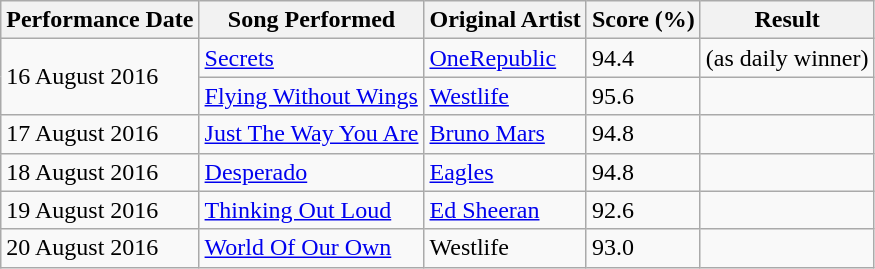<table class="wikitable">
<tr>
<th>Performance Date</th>
<th>Song Performed</th>
<th>Original Artist</th>
<th>Score (%)</th>
<th>Result</th>
</tr>
<tr>
<td rowspan="2">16 August 2016</td>
<td><a href='#'>Secrets</a></td>
<td><a href='#'>OneRepublic</a></td>
<td>94.4</td>
<td> (as daily winner)</td>
</tr>
<tr>
<td><a href='#'>Flying Without Wings</a></td>
<td><a href='#'>Westlife</a></td>
<td>95.6</td>
<td></td>
</tr>
<tr>
<td>17 August 2016</td>
<td><a href='#'>Just The Way You Are</a></td>
<td><a href='#'>Bruno Mars</a></td>
<td>94.8</td>
<td></td>
</tr>
<tr>
<td>18 August 2016</td>
<td><a href='#'>Desperado</a></td>
<td><a href='#'>Eagles</a></td>
<td>94.8</td>
<td></td>
</tr>
<tr>
<td>19 August 2016</td>
<td><a href='#'>Thinking Out Loud</a></td>
<td><a href='#'>Ed Sheeran</a></td>
<td>92.6</td>
<td></td>
</tr>
<tr>
<td>20 August 2016</td>
<td><a href='#'>World Of Our Own</a></td>
<td>Westlife</td>
<td>93.0</td>
<td></td>
</tr>
</table>
